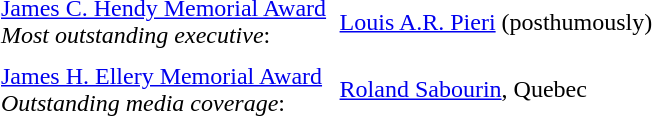<table cellpadding="3" cellspacing="3">
<tr>
<td><a href='#'>James C. Hendy Memorial Award</a><br><em>Most outstanding executive</em>:</td>
<td><a href='#'>Louis A.R. Pieri</a> (posthumously)</td>
</tr>
<tr>
<td><a href='#'>James H. Ellery Memorial Award</a> <br><em>Outstanding media coverage</em>:</td>
<td><a href='#'>Roland Sabourin</a>, Quebec</td>
</tr>
</table>
